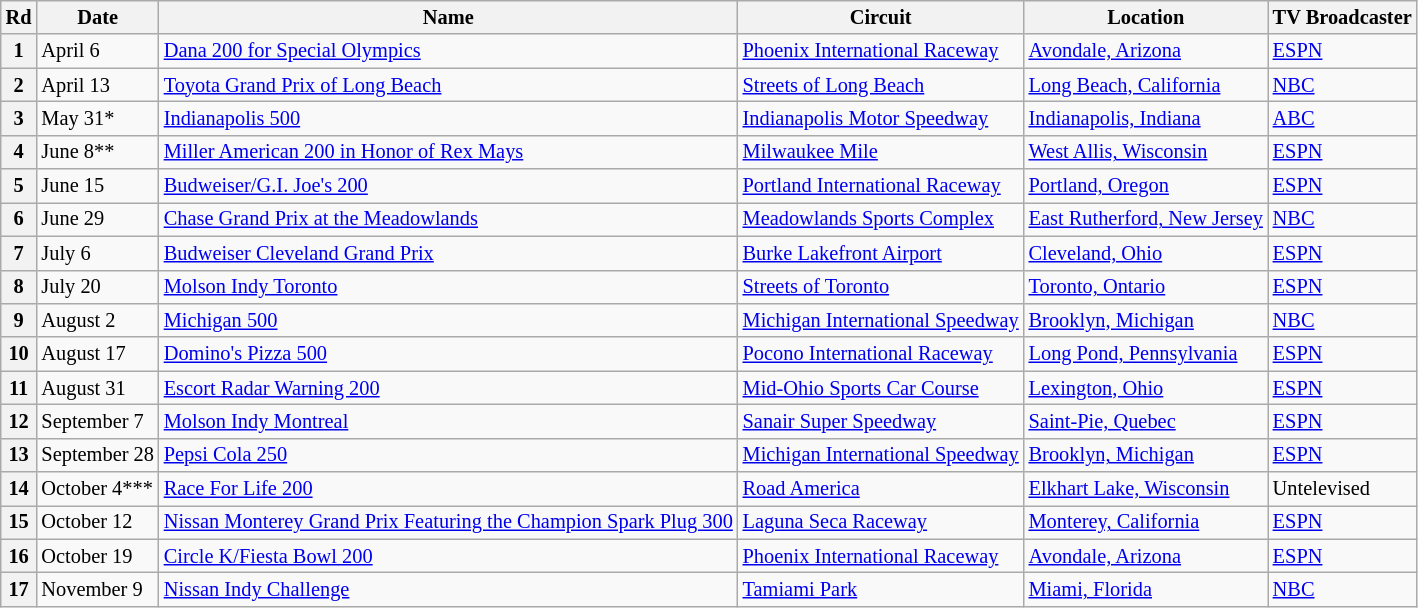<table class="wikitable" style="font-size: 85%;">
<tr>
<th>Rd</th>
<th>Date</th>
<th>Name</th>
<th>Circuit</th>
<th>Location</th>
<th>TV Broadcaster</th>
</tr>
<tr>
<th>1</th>
<td>April 6</td>
<td> <a href='#'>Dana 200 for Special Olympics</a></td>
<td> <a href='#'>Phoenix International Raceway</a></td>
<td><a href='#'>Avondale, Arizona</a></td>
<td><a href='#'>ESPN</a></td>
</tr>
<tr>
<th>2</th>
<td>April 13</td>
<td> <a href='#'>Toyota Grand Prix of Long Beach</a></td>
<td> <a href='#'>Streets of Long Beach</a></td>
<td><a href='#'>Long Beach, California</a></td>
<td><a href='#'>NBC</a></td>
</tr>
<tr>
<th>3</th>
<td>May 31*</td>
<td> <a href='#'>Indianapolis 500</a></td>
<td> <a href='#'>Indianapolis Motor Speedway</a></td>
<td><a href='#'>Indianapolis, Indiana</a></td>
<td><a href='#'>ABC</a></td>
</tr>
<tr>
<th>4</th>
<td>June 8**</td>
<td> <a href='#'>Miller American 200 in Honor of Rex Mays</a></td>
<td> <a href='#'>Milwaukee Mile</a></td>
<td><a href='#'>West Allis, Wisconsin</a></td>
<td><a href='#'>ESPN</a></td>
</tr>
<tr>
<th>5</th>
<td>June 15</td>
<td> <a href='#'>Budweiser/G.I. Joe's 200</a></td>
<td> <a href='#'>Portland International Raceway</a></td>
<td><a href='#'>Portland, Oregon</a></td>
<td><a href='#'>ESPN</a></td>
</tr>
<tr>
<th>6</th>
<td>June 29</td>
<td> <a href='#'>Chase Grand Prix at the Meadowlands</a></td>
<td> <a href='#'>Meadowlands Sports Complex</a></td>
<td><a href='#'>East Rutherford, New Jersey</a></td>
<td><a href='#'>NBC</a></td>
</tr>
<tr>
<th>7</th>
<td>July 6</td>
<td> <a href='#'>Budweiser Cleveland Grand Prix</a></td>
<td> <a href='#'>Burke Lakefront Airport</a></td>
<td><a href='#'>Cleveland, Ohio</a></td>
<td><a href='#'>ESPN</a></td>
</tr>
<tr>
<th>8</th>
<td>July 20</td>
<td> <a href='#'>Molson Indy Toronto</a></td>
<td> <a href='#'>Streets of Toronto</a></td>
<td><a href='#'>Toronto, Ontario</a></td>
<td><a href='#'>ESPN</a></td>
</tr>
<tr>
<th>9</th>
<td>August 2</td>
<td> <a href='#'>Michigan 500</a></td>
<td> <a href='#'>Michigan International Speedway</a></td>
<td><a href='#'>Brooklyn, Michigan</a></td>
<td><a href='#'>NBC</a></td>
</tr>
<tr>
<th>10</th>
<td>August 17</td>
<td> <a href='#'>Domino's Pizza 500</a></td>
<td> <a href='#'>Pocono International Raceway</a></td>
<td><a href='#'>Long Pond, Pennsylvania</a></td>
<td><a href='#'>ESPN</a></td>
</tr>
<tr>
<th>11</th>
<td>August 31</td>
<td> <a href='#'>Escort Radar Warning 200</a></td>
<td> <a href='#'>Mid-Ohio Sports Car Course</a></td>
<td><a href='#'>Lexington, Ohio</a></td>
<td><a href='#'>ESPN</a></td>
</tr>
<tr>
<th>12</th>
<td>September 7</td>
<td> <a href='#'>Molson Indy Montreal</a></td>
<td> <a href='#'>Sanair Super Speedway</a></td>
<td><a href='#'>Saint-Pie, Quebec</a></td>
<td><a href='#'>ESPN</a></td>
</tr>
<tr>
<th>13</th>
<td>September 28</td>
<td> <a href='#'>Pepsi Cola 250</a></td>
<td> <a href='#'>Michigan International Speedway</a></td>
<td><a href='#'>Brooklyn, Michigan</a></td>
<td><a href='#'>ESPN</a></td>
</tr>
<tr>
<th>14</th>
<td>October 4***</td>
<td> <a href='#'>Race For Life 200</a></td>
<td> <a href='#'>Road America</a></td>
<td><a href='#'>Elkhart Lake, Wisconsin</a></td>
<td>Untelevised</td>
</tr>
<tr>
<th>15</th>
<td>October 12</td>
<td> <a href='#'>Nissan Monterey Grand Prix Featuring the Champion Spark Plug 300</a></td>
<td> <a href='#'>Laguna Seca Raceway</a></td>
<td><a href='#'>Monterey, California</a></td>
<td><a href='#'>ESPN</a></td>
</tr>
<tr>
<th>16</th>
<td>October 19</td>
<td> <a href='#'>Circle K/Fiesta Bowl 200</a></td>
<td> <a href='#'>Phoenix International Raceway</a></td>
<td><a href='#'>Avondale, Arizona</a></td>
<td><a href='#'>ESPN</a></td>
</tr>
<tr>
<th>17</th>
<td>November 9</td>
<td> <a href='#'>Nissan Indy Challenge</a></td>
<td> <a href='#'>Tamiami Park</a></td>
<td><a href='#'>Miami, Florida</a></td>
<td><a href='#'>NBC</a></td>
</tr>
</table>
